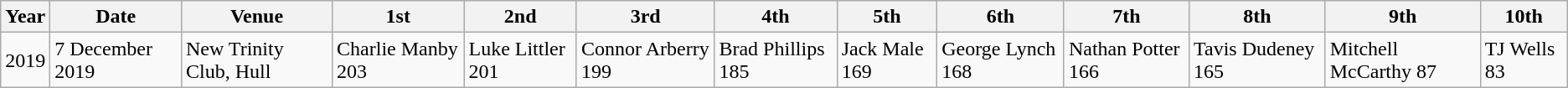<table class="wikitable">
<tr>
<th>Year</th>
<th>Date</th>
<th>Venue</th>
<th>1st</th>
<th>2nd</th>
<th>3rd</th>
<th>4th</th>
<th>5th</th>
<th>6th</th>
<th>7th</th>
<th>8th</th>
<th>9th</th>
<th>10th</th>
</tr>
<tr>
<td>2019</td>
<td>7 December 2019</td>
<td>New Trinity Club, Hull</td>
<td>Charlie Manby 203</td>
<td>Luke Littler 201</td>
<td>Connor Arberry 199</td>
<td>Brad Phillips 185</td>
<td>Jack Male 169</td>
<td>George Lynch 168</td>
<td>Nathan Potter 166</td>
<td>Tavis Dudeney 165</td>
<td>Mitchell McCarthy 87</td>
<td>TJ Wells 83</td>
</tr>
</table>
